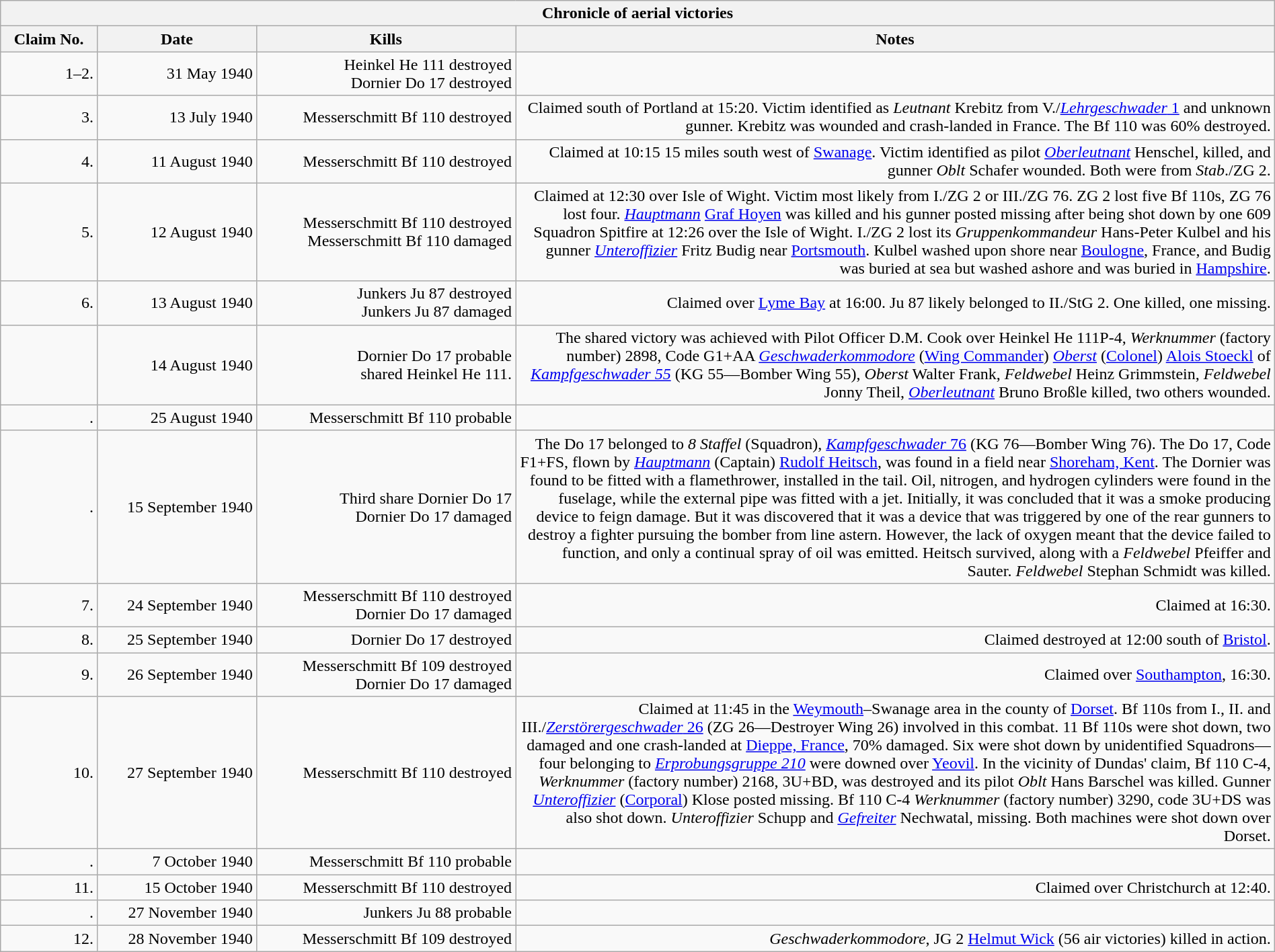<table class="wikitable plainrowheaders collapsible collapsed" style="margin-left: auto; margin-right: auto; border: none; text-align:right; width: 100%;">
<tr>
<th colspan="10">Chronicle of aerial victories</th>
</tr>
<tr>
<th width="70" align=center>Claim No.</th>
<th width="120" align=center>Date</th>
<th width="200" align=center>Kills</th>
<th width="600" align=center>Notes</th>
</tr>
<tr>
<td>1–2.</td>
<td>31 May 1940</td>
<td>Heinkel He 111 destroyed<br>Dornier Do 17 destroyed</td>
<td></td>
</tr>
<tr>
<td>3.</td>
<td>13 July 1940</td>
<td>Messerschmitt Bf 110 destroyed</td>
<td>Claimed south of Portland at 15:20. Victim identified as <em>Leutnant</em> Krebitz from V./<a href='#'><em>Lehrgeschwader</em> 1</a> and unknown gunner. Krebitz was wounded and crash-landed in France. The Bf 110 was 60% destroyed.</td>
</tr>
<tr>
<td>4.</td>
<td>11 August 1940</td>
<td>Messerschmitt Bf 110 destroyed</td>
<td>Claimed at 10:15 15 miles south west of <a href='#'>Swanage</a>. Victim identified as pilot <em><a href='#'>Oberleutnant</a></em> Henschel, killed, and gunner <em>Oblt</em> Schafer wounded. Both were from <em>Stab</em>./ZG 2.</td>
</tr>
<tr>
<td>5.</td>
<td>12 August 1940</td>
<td>Messerschmitt Bf 110 destroyed<br>Messerschmitt Bf 110 damaged</td>
<td>Claimed at 12:30 over Isle of Wight. Victim most likely from I./ZG 2 or III./ZG 76. ZG 2 lost five Bf 110s, ZG 76 lost four. <em><a href='#'>Hauptmann</a></em> <a href='#'>Graf Hoyen</a> was killed and his gunner posted missing after being shot down by one 609 Squadron Spitfire at 12:26 over the Isle of Wight. I./ZG 2 lost its <em>Gruppenkommandeur</em> Hans-Peter Kulbel and his gunner <em><a href='#'>Unteroffizier</a></em> Fritz Budig near <a href='#'>Portsmouth</a>. Kulbel washed upon shore near <a href='#'>Boulogne</a>, France, and Budig was buried at sea but washed ashore and was buried in <a href='#'>Hampshire</a>.</td>
</tr>
<tr>
<td>6.</td>
<td>13 August 1940</td>
<td>Junkers Ju 87 destroyed<br>Junkers Ju 87 damaged</td>
<td>Claimed over <a href='#'>Lyme Bay</a> at 16:00. Ju 87 likely belonged to II./StG 2. One killed, one missing.</td>
</tr>
<tr>
<td></td>
<td>14 August 1940</td>
<td>Dornier Do 17 probable<br>shared Heinkel He 111.</td>
<td>The shared victory was achieved with Pilot Officer D.M. Cook over Heinkel He 111P-4, <em>Werknummer</em> (factory number) 2898, Code G1+AA <em><a href='#'>Geschwaderkommodore</a></em> (<a href='#'>Wing Commander</a>) <em><a href='#'>Oberst</a></em> (<a href='#'>Colonel</a>) <a href='#'>Alois Stoeckl</a> of <em><a href='#'>Kampfgeschwader 55</a></em> (KG 55—Bomber Wing 55), <em>Oberst</em> Walter Frank, <em>Feldwebel</em> Heinz Grimmstein, <em>Feldwebel</em> Jonny Theil, <em><a href='#'>Oberleutnant</a></em> Bruno Broßle killed, two others wounded.</td>
</tr>
<tr>
<td>.</td>
<td>25 August 1940</td>
<td>Messerschmitt Bf 110 probable</td>
<td></td>
</tr>
<tr>
<td>.</td>
<td>15 September 1940</td>
<td>Third share Dornier Do 17<br>Dornier Do 17 damaged</td>
<td>The Do 17 belonged to <em>8 Staffel</em> (Squadron), <a href='#'><em>Kampfgeschwader</em> 76</a> (KG 76—Bomber Wing 76). The Do 17, Code F1+FS, flown by <em><a href='#'>Hauptmann</a></em> (Captain) <a href='#'>Rudolf Heitsch</a>, was found in a field near <a href='#'>Shoreham, Kent</a>. The Dornier was found to be fitted with a flamethrower, installed in the tail. Oil, nitrogen, and hydrogen cylinders were found in the fuselage, while the external pipe was fitted with a jet. Initially, it was concluded that it was a smoke producing device to feign damage. But it was discovered that it was a device that was triggered by one of the rear gunners to destroy a fighter pursuing the bomber from line astern. However, the lack of oxygen meant that the device failed to function, and only a continual spray of oil was emitted. Heitsch survived, along with a <em>Feldwebel</em> Pfeiffer and Sauter. <em>Feldwebel</em> Stephan Schmidt was killed.</td>
</tr>
<tr>
<td>7.</td>
<td>24 September 1940</td>
<td>Messerschmitt Bf 110 destroyed<br>Dornier Do 17 damaged</td>
<td>Claimed at 16:30.</td>
</tr>
<tr>
<td>8.</td>
<td>25 September 1940</td>
<td>Dornier Do 17 destroyed</td>
<td>Claimed destroyed at 12:00 south of <a href='#'>Bristol</a>.</td>
</tr>
<tr>
<td>9.</td>
<td>26 September 1940</td>
<td>Messerschmitt Bf 109 destroyed<br>Dornier Do 17 damaged</td>
<td>Claimed over <a href='#'>Southampton</a>, 16:30.</td>
</tr>
<tr>
<td>10.</td>
<td>27 September 1940</td>
<td>Messerschmitt Bf 110 destroyed</td>
<td>Claimed at 11:45 in the <a href='#'>Weymouth</a>–Swanage area in the county of <a href='#'>Dorset</a>. Bf 110s from I., II. and III./<a href='#'><em>Zerstörergeschwader</em> 26</a> (ZG 26—Destroyer Wing 26) involved in this combat. 11 Bf 110s were shot down, two damaged and one crash-landed at <a href='#'>Dieppe, France</a>, 70% damaged. Six were shot down by unidentified Squadrons—four belonging to <em><a href='#'>Erprobungsgruppe 210</a></em> were downed over <a href='#'>Yeovil</a>. In the vicinity of Dundas' claim, Bf 110 C-4, <em>Werknummer</em> (factory number) 2168, 3U+BD, was destroyed and its pilot <em>Oblt</em> Hans Barschel was killed. Gunner <em><a href='#'>Unteroffizier</a></em> (<a href='#'>Corporal</a>) Klose posted missing. Bf 110 C-4 <em>Werknummer</em> (factory number) 3290, code 3U+DS was also shot down. <em>Unteroffizier</em> Schupp and <em><a href='#'>Gefreiter</a></em> Nechwatal, missing. Both machines were shot down over Dorset.</td>
</tr>
<tr>
<td>.</td>
<td>7 October 1940</td>
<td>Messerschmitt Bf 110 probable</td>
<td></td>
</tr>
<tr>
<td>11.</td>
<td>15 October 1940</td>
<td>Messerschmitt Bf 110 destroyed</td>
<td>Claimed over Christchurch at 12:40.</td>
</tr>
<tr>
<td>.</td>
<td>27 November 1940</td>
<td>Junkers Ju 88 probable</td>
<td></td>
</tr>
<tr>
<td>12.</td>
<td>28 November 1940</td>
<td>Messerschmitt Bf 109 destroyed</td>
<td><em>Geschwaderkommodore</em>, JG 2 <a href='#'>Helmut Wick</a> (56 air victories) killed in action.</td>
</tr>
</table>
